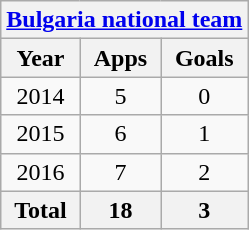<table class="wikitable" style="text-align:center">
<tr>
<th colspan=3><a href='#'>Bulgaria national team</a></th>
</tr>
<tr>
<th>Year</th>
<th>Apps</th>
<th>Goals</th>
</tr>
<tr>
<td>2014</td>
<td>5</td>
<td>0</td>
</tr>
<tr>
<td>2015</td>
<td>6</td>
<td>1</td>
</tr>
<tr>
<td>2016</td>
<td>7</td>
<td>2</td>
</tr>
<tr>
<th>Total</th>
<th>18</th>
<th>3</th>
</tr>
</table>
